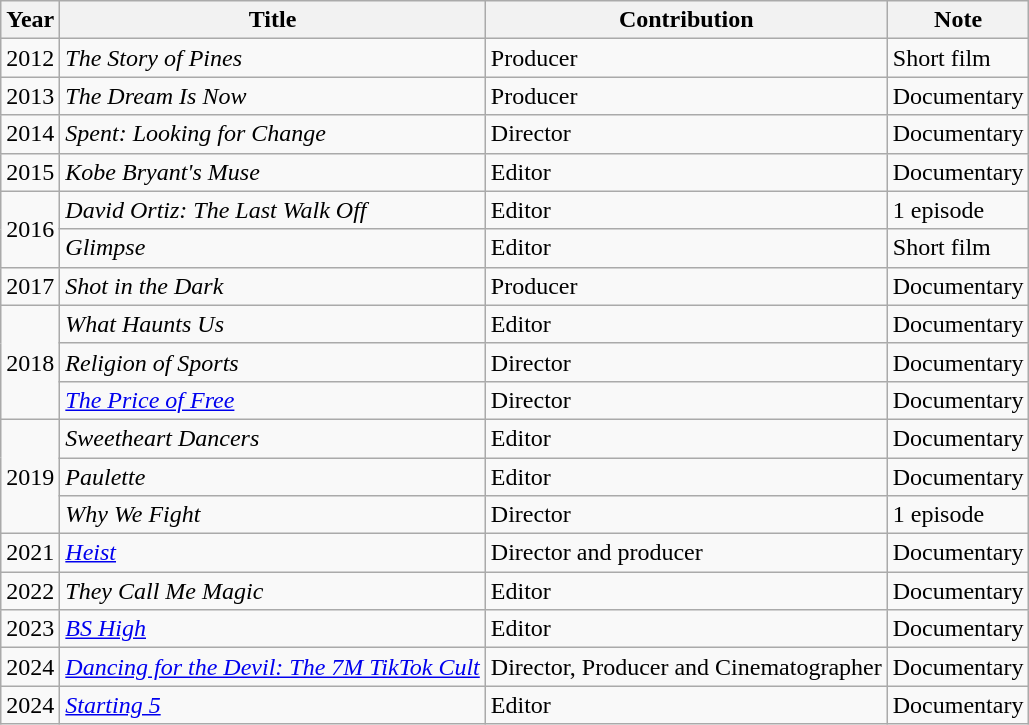<table class="wikitable sortable">
<tr>
<th>Year</th>
<th>Title</th>
<th>Contribution</th>
<th>Note</th>
</tr>
<tr>
<td>2012</td>
<td><em>The Story of Pines</em></td>
<td>Producer</td>
<td>Short film</td>
</tr>
<tr>
<td>2013</td>
<td><em>The Dream Is Now</em></td>
<td>Producer</td>
<td>Documentary</td>
</tr>
<tr>
<td>2014</td>
<td><em>Spent: Looking for Change</em></td>
<td>Director</td>
<td>Documentary</td>
</tr>
<tr>
<td>2015</td>
<td><em>Kobe Bryant's Muse</em></td>
<td>Editor</td>
<td>Documentary</td>
</tr>
<tr>
<td rowspan="2">2016</td>
<td><em>David Ortiz: The Last Walk Off</em></td>
<td>Editor</td>
<td>1 episode</td>
</tr>
<tr>
<td><em>Glimpse</em></td>
<td>Editor</td>
<td>Short film</td>
</tr>
<tr>
<td>2017</td>
<td><em>Shot in the Dark</em></td>
<td>Producer</td>
<td>Documentary</td>
</tr>
<tr>
<td rowspan="3">2018</td>
<td><em>What Haunts Us</em></td>
<td>Editor</td>
<td>Documentary</td>
</tr>
<tr>
<td><em>Religion of Sports</em></td>
<td>Director</td>
<td>Documentary</td>
</tr>
<tr>
<td><em><a href='#'>The Price of Free</a></em></td>
<td>Director</td>
<td>Documentary</td>
</tr>
<tr>
<td rowspan="3">2019</td>
<td><em>Sweetheart Dancers</em></td>
<td>Editor</td>
<td>Documentary</td>
</tr>
<tr>
<td><em>Paulette</em></td>
<td>Editor</td>
<td>Documentary</td>
</tr>
<tr>
<td><em>Why We Fight</em></td>
<td>Director</td>
<td>1 episode</td>
</tr>
<tr>
<td>2021</td>
<td><em><a href='#'>Heist</a></em></td>
<td>Director and producer</td>
<td>Documentary</td>
</tr>
<tr>
<td>2022</td>
<td><em>They Call Me Magic</em></td>
<td>Editor</td>
<td>Documentary</td>
</tr>
<tr>
<td>2023</td>
<td><em><a href='#'>BS High</a></em></td>
<td>Editor</td>
<td>Documentary</td>
</tr>
<tr>
<td>2024</td>
<td><em><a href='#'>Dancing for the Devil: The 7M TikTok Cult</a></em></td>
<td>Director, Producer and Cinematographer</td>
<td>Documentary</td>
</tr>
<tr>
<td>2024</td>
<td><em><a href='#'>Starting 5</a></em></td>
<td>Editor</td>
<td>Documentary</td>
</tr>
</table>
